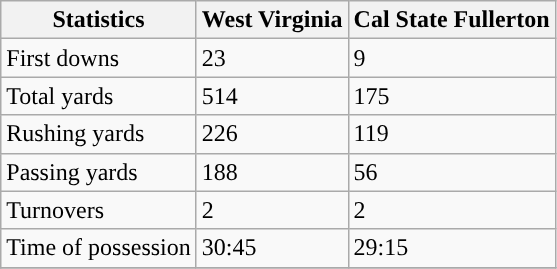<table class="wikitable" style="float: left;">
<tr>
<th>Statistics</th>
<th>West Virginia</th>
<th>Cal State Fullerton</th>
</tr>
<tr>
<td>First downs</td>
<td>23</td>
<td>9</td>
</tr>
<tr>
<td>Total yards</td>
<td>514</td>
<td>175</td>
</tr>
<tr>
<td>Rushing yards</td>
<td>226</td>
<td>119</td>
</tr>
<tr>
<td>Passing yards</td>
<td>188</td>
<td>56</td>
</tr>
<tr>
<td>Turnovers</td>
<td>2</td>
<td>2</td>
</tr>
<tr>
<td>Time of possession</td>
<td>30:45</td>
<td>29:15</td>
</tr>
<tr>
</tr>
</table>
